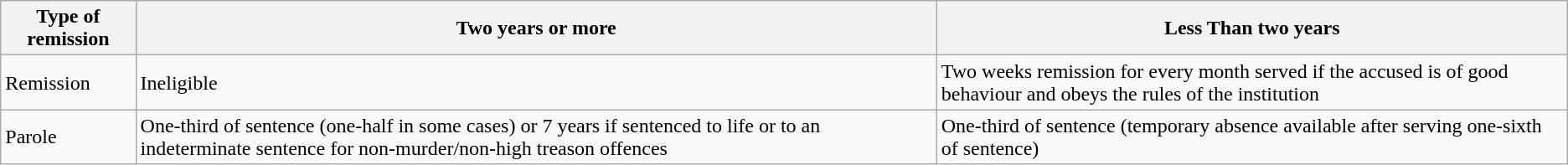<table class="wikitable">
<tr>
<th>Type of remission</th>
<th>Two years or more</th>
<th>Less Than two years</th>
</tr>
<tr>
<td>Remission</td>
<td>Ineligible</td>
<td>Two weeks remission for every month served if the accused is of good behaviour and obeys the rules of the institution</td>
</tr>
<tr>
<td>Parole</td>
<td>One-third of sentence (one-half in some cases) or 7 years if sentenced to life or to an indeterminate sentence for non-murder/non-high treason offences</td>
<td>One-third of sentence (temporary absence available after serving one-sixth of sentence)</td>
</tr>
</table>
